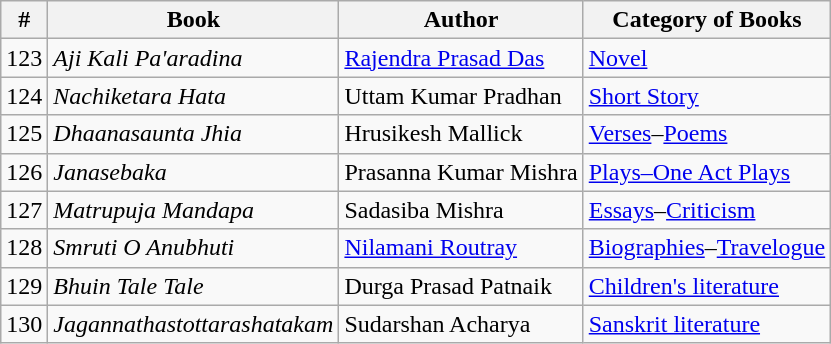<table class="wikitable">
<tr>
<th>#</th>
<th>Book</th>
<th>Author</th>
<th>Category of Books</th>
</tr>
<tr>
<td>123</td>
<td><em>Aji Kali Pa'aradina</em></td>
<td><a href='#'>Rajendra Prasad Das</a></td>
<td><a href='#'>Novel</a></td>
</tr>
<tr>
<td>124</td>
<td><em>Nachiketara Hata</em></td>
<td>Uttam Kumar Pradhan</td>
<td><a href='#'>Short Story</a></td>
</tr>
<tr>
<td>125</td>
<td><em>Dhaanasaunta Jhia</em></td>
<td>Hrusikesh Mallick</td>
<td><a href='#'>Verses</a>–<a href='#'>Poems</a></td>
</tr>
<tr>
<td>126</td>
<td><em>Janasebaka</em></td>
<td>Prasanna Kumar Mishra</td>
<td><a href='#'>Plays–One Act Plays</a></td>
</tr>
<tr>
<td>127</td>
<td><em>Matrupuja Mandapa</em></td>
<td>Sadasiba Mishra</td>
<td><a href='#'>Essays</a>–<a href='#'>Criticism</a></td>
</tr>
<tr>
<td>128</td>
<td><em>Smruti O Anubhuti</em></td>
<td><a href='#'>Nilamani Routray</a></td>
<td><a href='#'>Biographies</a>–<a href='#'>Travelogue</a></td>
</tr>
<tr>
<td>129</td>
<td><em>Bhuin Tale Tale</em></td>
<td>Durga Prasad Patnaik</td>
<td><a href='#'>Children's literature</a></td>
</tr>
<tr>
<td>130</td>
<td><em>Jagannathastottarashatakam</em></td>
<td>Sudarshan Acharya</td>
<td><a href='#'>Sanskrit literature</a></td>
</tr>
</table>
